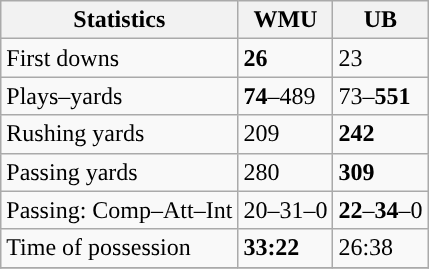<table class="wikitable" style="float: left;">
<tr>
<th>Statistics</th>
<th>WMU</th>
<th>UB</th>
</tr>
<tr>
<td>First downs</td>
<td><strong>26</strong></td>
<td>23</td>
</tr>
<tr>
<td>Plays–yards</td>
<td><strong>74</strong>–489</td>
<td>73–<strong>551</strong></td>
</tr>
<tr>
<td>Rushing yards</td>
<td>209</td>
<td><strong>242</strong></td>
</tr>
<tr>
<td>Passing yards</td>
<td>280</td>
<td><strong>309</strong></td>
</tr>
<tr>
<td>Passing: Comp–Att–Int</td>
<td>20–31–0</td>
<td><strong>22</strong>–<strong>34</strong>–0</td>
</tr>
<tr>
<td>Time of possession</td>
<td><strong>33:22</strong></td>
<td>26:38</td>
</tr>
<tr>
</tr>
</table>
